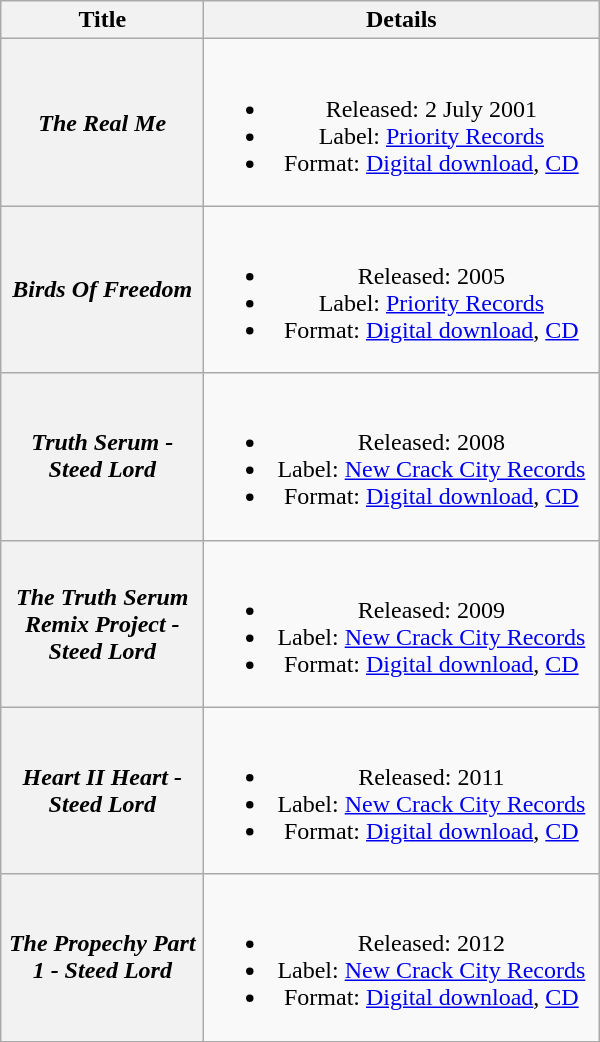<table class="wikitable plainrowheaders" style="text-align:center;">
<tr>
<th scope="col" style="width:8em;">Title</th>
<th scope="col" style="width:16em;">Details</th>
</tr>
<tr>
<th scope="row"><em>The Real Me</em></th>
<td><br><ul><li>Released: 2 July 2001</li><li>Label: <a href='#'>Priority Records</a></li><li>Format: <a href='#'>Digital download</a>, <a href='#'>CD</a></li></ul></td>
</tr>
<tr>
<th scope="row"><em>Birds Of Freedom</em></th>
<td><br><ul><li>Released: 2005</li><li>Label: <a href='#'>Priority Records</a></li><li>Format: <a href='#'>Digital download</a>, <a href='#'>CD</a></li></ul></td>
</tr>
<tr>
<th scope="row"><em>Truth Serum - Steed Lord</em></th>
<td><br><ul><li>Released: 2008</li><li>Label: <a href='#'>New Crack City Records</a></li><li>Format: <a href='#'>Digital download</a>, <a href='#'>CD</a></li></ul></td>
</tr>
<tr>
<th scope="row"><em>The Truth Serum Remix Project - Steed Lord</em></th>
<td><br><ul><li>Released: 2009</li><li>Label: <a href='#'>New Crack City Records</a></li><li>Format: <a href='#'>Digital download</a>, <a href='#'>CD</a></li></ul></td>
</tr>
<tr>
<th scope="row"><em>Heart II Heart - Steed Lord</em></th>
<td><br><ul><li>Released: 2011</li><li>Label: <a href='#'>New Crack City Records</a></li><li>Format: <a href='#'>Digital download</a>, <a href='#'>CD</a></li></ul></td>
</tr>
<tr>
<th scope="row"><em>The Propechy Part 1 - Steed Lord</em></th>
<td><br><ul><li>Released: 2012</li><li>Label: <a href='#'>New Crack City Records</a></li><li>Format: <a href='#'>Digital download</a>, <a href='#'>CD</a></li></ul></td>
</tr>
</table>
